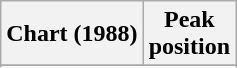<table class="wikitable sortable plainrowheaders" style="text-align:center">
<tr>
<th scope="col">Chart (1988)</th>
<th scope="col">Peak<br> position</th>
</tr>
<tr>
</tr>
<tr>
</tr>
<tr>
</tr>
<tr>
</tr>
<tr>
</tr>
</table>
